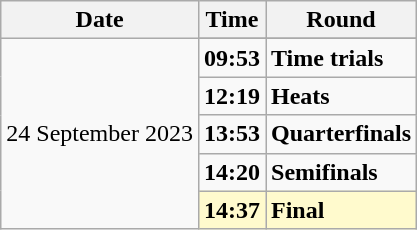<table class="wikitable">
<tr>
<th>Date</th>
<th>Time</th>
<th>Round</th>
</tr>
<tr>
<td rowspan=6>24 September 2023</td>
</tr>
<tr>
<td><strong>09:53</strong></td>
<td><strong>Time trials</strong></td>
</tr>
<tr>
<td><strong>12:19</strong></td>
<td><strong>Heats</strong></td>
</tr>
<tr>
<td><strong>13:53</strong></td>
<td><strong>Quarterfinals</strong></td>
</tr>
<tr>
<td><strong>14:20</strong></td>
<td><strong>Semifinals</strong></td>
</tr>
<tr style=background:lemonchiffon>
<td><strong>14:37</strong></td>
<td><strong>Final</strong></td>
</tr>
</table>
